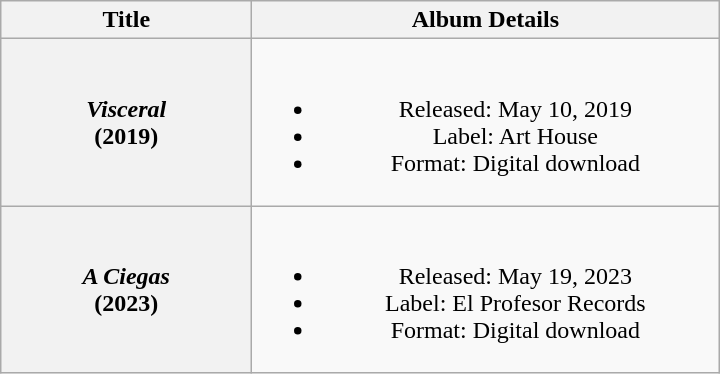<table class="wikitable" style="text-align:center;">
<tr>
<th scope="col" style="width:10em;">Title</th>
<th scope="col" style="width:19em;">Album Details</th>
</tr>
<tr>
<th scope="row"><strong><em>Visceral</em></strong><br>(2019)</th>
<td><br><ul><li>Released: May 10, 2019</li><li>Label: Art House</li><li>Format: Digital download</li></ul></td>
</tr>
<tr>
<th scope="row"><strong><em>A Ciegas</em></strong><br>(2023)</th>
<td><br><ul><li>Released: May 19, 2023</li><li>Label: El Profesor Records</li><li>Format: Digital download</li></ul></td>
</tr>
</table>
